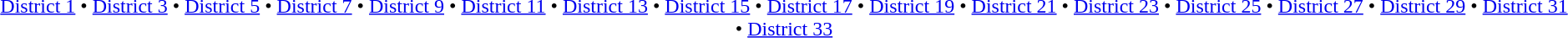<table id=toc class=toc summary=Contents>
<tr>
<td align=center><br><a href='#'>District 1</a> • <a href='#'>District 3</a> • <a href='#'>District 5</a> • <a href='#'>District 7</a> • <a href='#'>District 9</a> • <a href='#'>District 11</a> • <a href='#'>District 13</a> • <a href='#'>District 15</a> • <a href='#'>District 17</a> • <a href='#'>District 19</a> • <a href='#'>District 21</a> • <a href='#'>District 23</a> • <a href='#'>District 25</a> • <a href='#'>District 27</a> • <a href='#'>District 29</a> • <a href='#'>District 31</a> • <a href='#'>District 33</a></td>
</tr>
</table>
